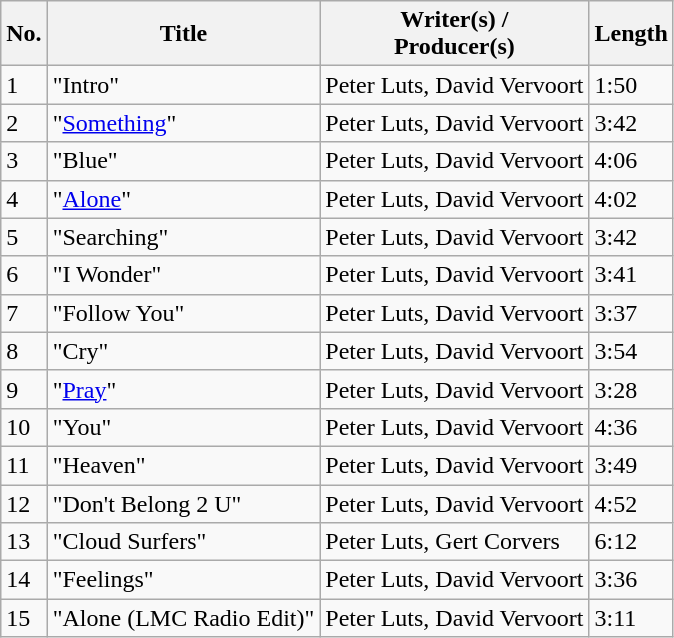<table class="wikitable">
<tr>
<th>No.</th>
<th>Title</th>
<th>Writer(s) /<br>Producer(s)</th>
<th>Length</th>
</tr>
<tr>
<td>1</td>
<td>"Intro"</td>
<td>Peter Luts, David Vervoort</td>
<td>1:50</td>
</tr>
<tr>
<td>2</td>
<td>"<a href='#'>Something</a>"</td>
<td>Peter Luts, David Vervoort</td>
<td>3:42</td>
</tr>
<tr>
<td>3</td>
<td>"Blue"</td>
<td>Peter Luts, David Vervoort</td>
<td>4:06</td>
</tr>
<tr>
<td>4</td>
<td>"<a href='#'>Alone</a>"</td>
<td>Peter Luts, David Vervoort</td>
<td>4:02</td>
</tr>
<tr>
<td>5</td>
<td>"Searching"</td>
<td>Peter Luts, David Vervoort</td>
<td>3:42</td>
</tr>
<tr>
<td>6</td>
<td>"I Wonder"</td>
<td>Peter Luts, David Vervoort</td>
<td>3:41</td>
</tr>
<tr>
<td>7</td>
<td>"Follow You"</td>
<td>Peter Luts, David Vervoort</td>
<td>3:37</td>
</tr>
<tr>
<td>8</td>
<td>"Cry"</td>
<td>Peter Luts, David Vervoort</td>
<td>3:54</td>
</tr>
<tr>
<td>9</td>
<td>"<a href='#'>Pray</a>"</td>
<td>Peter Luts, David Vervoort</td>
<td>3:28</td>
</tr>
<tr>
<td>10</td>
<td>"You"</td>
<td>Peter Luts, David Vervoort</td>
<td>4:36</td>
</tr>
<tr>
<td>11</td>
<td>"Heaven"</td>
<td>Peter Luts, David Vervoort</td>
<td>3:49</td>
</tr>
<tr>
<td>12</td>
<td>"Don't Belong 2 U"</td>
<td>Peter Luts, David Vervoort</td>
<td>4:52</td>
</tr>
<tr>
<td>13</td>
<td>"Cloud Surfers"</td>
<td>Peter Luts, Gert Corvers</td>
<td>6:12</td>
</tr>
<tr>
<td>14</td>
<td>"Feelings"</td>
<td>Peter Luts, David Vervoort</td>
<td>3:36</td>
</tr>
<tr>
<td>15</td>
<td>"Alone (LMC Radio Edit)"</td>
<td>Peter Luts, David Vervoort</td>
<td>3:11</td>
</tr>
</table>
